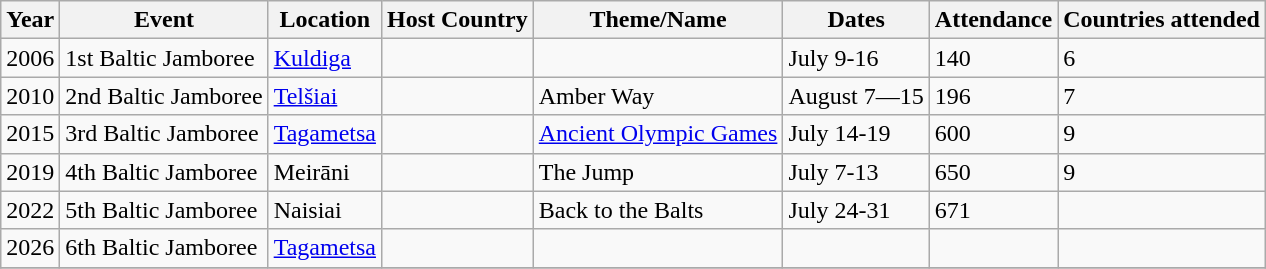<table class="wikitable sortable">
<tr>
<th>Year</th>
<th>Event</th>
<th>Location</th>
<th>Host Country</th>
<th>Theme/Name</th>
<th>Dates</th>
<th>Attendance</th>
<th>Countries attended</th>
</tr>
<tr>
<td>2006</td>
<td>1st Baltic Jamboree</td>
<td><a href='#'>Kuldiga</a></td>
<td></td>
<td></td>
<td>July 9-16</td>
<td>140</td>
<td>6</td>
</tr>
<tr>
<td>2010</td>
<td>2nd Baltic Jamboree</td>
<td><a href='#'>Telšiai</a></td>
<td></td>
<td>Amber Way</td>
<td>August 7—15</td>
<td>196</td>
<td>7</td>
</tr>
<tr>
<td>2015</td>
<td>3rd Baltic Jamboree</td>
<td><a href='#'>Tagametsa</a></td>
<td></td>
<td><a href='#'>Ancient Olympic Games</a></td>
<td>July 14-19</td>
<td>600</td>
<td>9</td>
</tr>
<tr>
<td>2019</td>
<td>4th Baltic Jamboree</td>
<td>Meirāni</td>
<td></td>
<td>The Jump</td>
<td>July 7-13</td>
<td>650</td>
<td>9</td>
</tr>
<tr>
<td>2022</td>
<td>5th Baltic Jamboree</td>
<td>Naisiai</td>
<td></td>
<td>Back to the Balts</td>
<td>July 24-31</td>
<td>671</td>
<td></td>
</tr>
<tr>
<td>2026</td>
<td>6th Baltic Jamboree</td>
<td><a href='#'>Tagametsa</a></td>
<td></td>
<td></td>
<td></td>
<td></td>
<td></td>
</tr>
<tr>
</tr>
</table>
